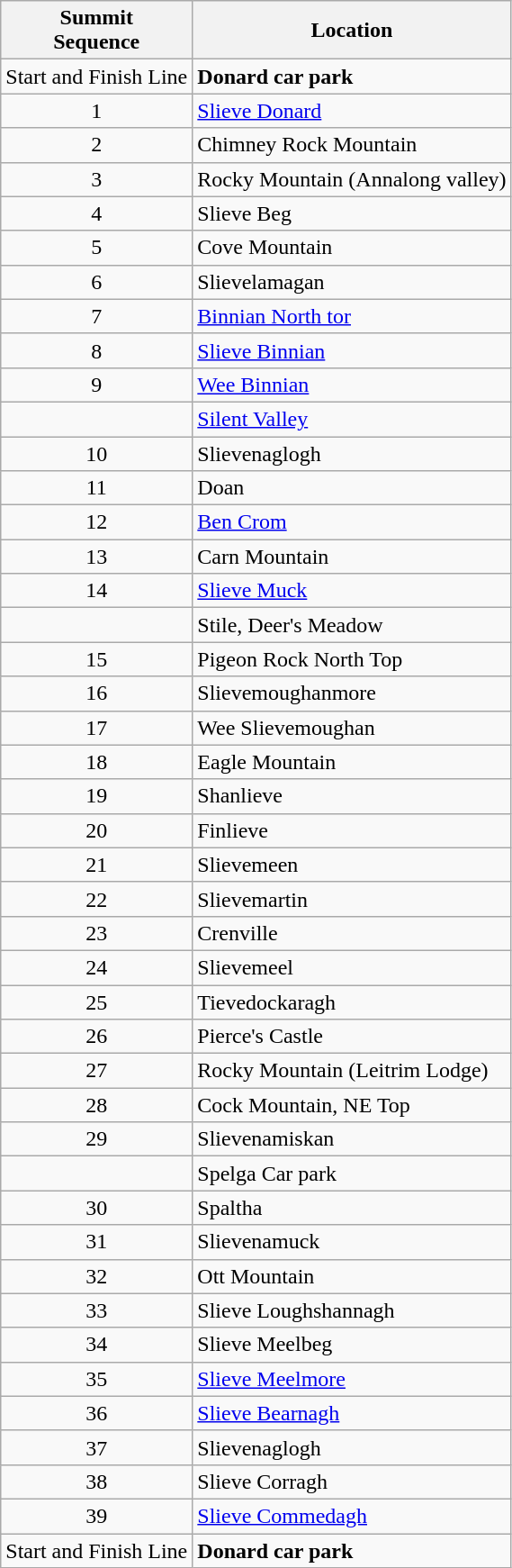<table class="wikitable">
<tr>
<th>Summit<br> Sequence</th>
<th>Location</th>
</tr>
<tr>
<td align="center">Start and Finish Line</td>
<td align="left"><strong>Donard car park</strong></td>
</tr>
<tr>
<td align="center">1</td>
<td align="left"><a href='#'>Slieve Donard</a></td>
</tr>
<tr>
<td align="center">2</td>
<td align="left">Chimney Rock Mountain</td>
</tr>
<tr>
<td align="center">3</td>
<td align="left">Rocky Mountain (Annalong valley)</td>
</tr>
<tr>
<td align="center">4</td>
<td align="left">Slieve Beg</td>
</tr>
<tr>
<td align="center">5</td>
<td align="left">Cove Mountain</td>
</tr>
<tr>
<td align="center">6</td>
<td align="left">Slievelamagan</td>
</tr>
<tr>
<td align="center">7</td>
<td align="left"><a href='#'>Binnian North tor</a></td>
</tr>
<tr>
<td align="center">8</td>
<td align="left"><a href='#'>Slieve Binnian</a></td>
</tr>
<tr>
<td align="center">9</td>
<td align="left"><a href='#'>Wee Binnian</a></td>
</tr>
<tr>
<td align="center"></td>
<td align="left"><a href='#'>Silent Valley</a></td>
</tr>
<tr>
<td align="center">10</td>
<td align="left">Slievenaglogh</td>
</tr>
<tr>
<td align="center">11</td>
<td align="left">Doan</td>
</tr>
<tr>
<td align="center">12</td>
<td align="left"><a href='#'>Ben Crom</a></td>
</tr>
<tr>
<td align="center">13</td>
<td align="left">Carn Mountain</td>
</tr>
<tr>
<td align="center">14</td>
<td align="left"><a href='#'>Slieve Muck</a></td>
</tr>
<tr>
<td align="center"></td>
<td align="left">Stile, Deer's Meadow</td>
</tr>
<tr>
<td align="center">15</td>
<td align="left">Pigeon Rock North Top</td>
</tr>
<tr>
<td align="center">16</td>
<td align="left">Slievemoughanmore</td>
</tr>
<tr>
<td align="center">17</td>
<td align="left">Wee Slievemoughan</td>
</tr>
<tr>
<td align="center">18</td>
<td align="left">Eagle Mountain</td>
</tr>
<tr>
<td align="center">19</td>
<td align="left">Shanlieve</td>
</tr>
<tr>
<td align="center">20</td>
<td align="left">Finlieve</td>
</tr>
<tr>
<td align="center">21</td>
<td align="left">Slievemeen</td>
</tr>
<tr>
<td align="center">22</td>
<td align="left">Slievemartin</td>
</tr>
<tr>
<td align="center">23</td>
<td align="left">Crenville</td>
</tr>
<tr>
<td align="center">24</td>
<td align="left">Slievemeel</td>
</tr>
<tr>
<td align="center">25</td>
<td align="left">Tievedockaragh</td>
</tr>
<tr>
<td align="center">26</td>
<td align="left">Pierce's Castle</td>
</tr>
<tr>
<td align="center">27</td>
<td align="left">Rocky Mountain (Leitrim Lodge)</td>
</tr>
<tr>
<td align="center">28</td>
<td align="left">Cock Mountain, NE Top</td>
</tr>
<tr>
<td align="center">29</td>
<td align="left">Slievenamiskan</td>
</tr>
<tr>
<td align="center"></td>
<td align="left">Spelga Car park</td>
</tr>
<tr>
<td align="center">30</td>
<td align="left">Spaltha</td>
</tr>
<tr>
<td align="center">31</td>
<td align="left">Slievenamuck</td>
</tr>
<tr>
<td align="center">32</td>
<td align="left">Ott Mountain</td>
</tr>
<tr>
<td align="center">33</td>
<td align="left">Slieve Loughshannagh</td>
</tr>
<tr>
<td align="center">34</td>
<td align="left">Slieve Meelbeg</td>
</tr>
<tr>
<td align="center">35</td>
<td align="left"><a href='#'>Slieve Meelmore</a></td>
</tr>
<tr>
<td align="center">36</td>
<td align="left"><a href='#'>Slieve Bearnagh</a></td>
</tr>
<tr>
<td align="center">37</td>
<td align="left">Slievenaglogh</td>
</tr>
<tr>
<td align="center">38</td>
<td align="left">Slieve Corragh</td>
</tr>
<tr>
<td align="center">39</td>
<td align="left"><a href='#'>Slieve Commedagh</a></td>
</tr>
<tr>
<td align="center">Start and Finish Line</td>
<td align="left"><strong>Donard car park</strong></td>
</tr>
</table>
